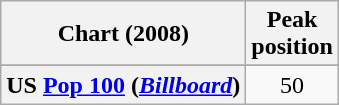<table class="wikitable sortable plainrowheaders" style="text-align:center">
<tr>
<th scope="col">Chart (2008)</th>
<th scope="col">Peak<br>position</th>
</tr>
<tr>
</tr>
<tr>
</tr>
<tr>
<th scope="row">US <a href='#'>Pop 100</a> (<em><a href='#'>Billboard</a></em>)</th>
<td>50</td>
</tr>
</table>
